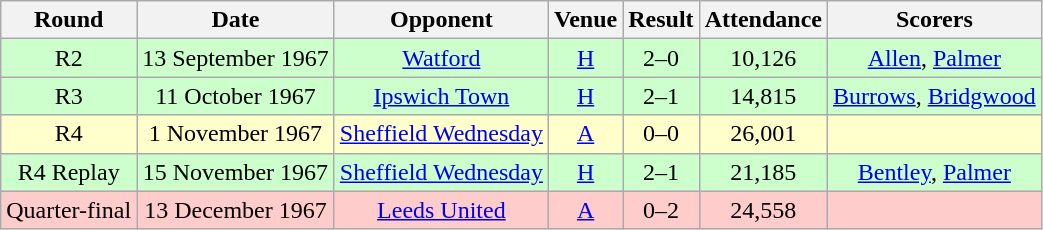<table class="wikitable" style="font-size:100%; text-align:center">
<tr>
<th>Round</th>
<th>Date</th>
<th>Opponent</th>
<th>Venue</th>
<th>Result</th>
<th>Attendance</th>
<th>Scorers</th>
</tr>
<tr style="background-color: #CCFFCC;">
<td>R2</td>
<td>13 September 1967</td>
<td><a href='#'>Watford</a></td>
<td><a href='#'>H</a></td>
<td>2–0</td>
<td>10,126</td>
<td><a href='#'>Allen</a>, <a href='#'>Palmer</a></td>
</tr>
<tr style="background-color: #CCFFCC;">
<td>R3</td>
<td>11 October 1967</td>
<td><a href='#'>Ipswich Town</a></td>
<td><a href='#'>H</a></td>
<td>2–1</td>
<td>14,815</td>
<td><a href='#'>Burrows</a>, <a href='#'>Bridgwood</a></td>
</tr>
<tr style="background-color: #FFFFCC;">
<td>R4</td>
<td>1 November 1967</td>
<td><a href='#'>Sheffield Wednesday</a></td>
<td><a href='#'>A</a></td>
<td>0–0</td>
<td>26,001</td>
<td></td>
</tr>
<tr style="background-color: #CCFFCC;">
<td>R4 Replay</td>
<td>15 November 1967</td>
<td><a href='#'>Sheffield Wednesday</a></td>
<td><a href='#'>H</a></td>
<td>2–1</td>
<td>21,185</td>
<td><a href='#'>Bentley</a>, <a href='#'>Palmer</a></td>
</tr>
<tr style="background-color: #FFCCCC;">
<td>Quarter-final</td>
<td>13 December 1967</td>
<td><a href='#'>Leeds United</a></td>
<td><a href='#'>A</a></td>
<td>0–2</td>
<td>24,558</td>
<td></td>
</tr>
</table>
